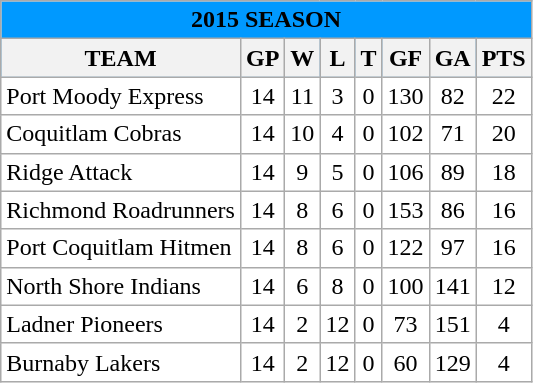<table class="wikitable">
<tr bgcolor="#0099FF">
<td colspan="12" align="center"><strong>2015 SEASON</strong></td>
</tr>
<tr bgcolor="0099FF">
<th>TEAM</th>
<th>GP</th>
<th>W</th>
<th>L</th>
<th>T</th>
<th>GF</th>
<th>GA</th>
<th>PTS</th>
</tr>
<tr align="center" bgcolor="#ffffff">
<td align="left">Port Moody Express</td>
<td>14</td>
<td>11</td>
<td>3</td>
<td>0</td>
<td>130</td>
<td>82</td>
<td>22</td>
</tr>
<tr align="center" bgcolor="#ffffff">
<td align="left">Coquitlam Cobras</td>
<td>14</td>
<td>10</td>
<td>4</td>
<td>0</td>
<td>102</td>
<td>71</td>
<td>20</td>
</tr>
<tr align="center" bgcolor="#ffffff">
<td align="left">Ridge Attack</td>
<td>14</td>
<td>9</td>
<td>5</td>
<td>0</td>
<td>106</td>
<td>89</td>
<td>18</td>
</tr>
<tr align="center" bgcolor="#ffffff">
<td align="left">Richmond Roadrunners</td>
<td>14</td>
<td>8</td>
<td>6</td>
<td>0</td>
<td>153</td>
<td>86</td>
<td>16</td>
</tr>
<tr align="center" bgcolor="#ffffff">
<td align="left">Port Coquitlam Hitmen</td>
<td>14</td>
<td>8</td>
<td>6</td>
<td>0</td>
<td>122</td>
<td>97</td>
<td>16</td>
</tr>
<tr align="center" bgcolor="#ffffff">
<td align="left">North Shore Indians</td>
<td>14</td>
<td>6</td>
<td>8</td>
<td>0</td>
<td>100</td>
<td>141</td>
<td>12</td>
</tr>
<tr align="center" bgcolor="#ffffff">
<td align="left">Ladner Pioneers</td>
<td>14</td>
<td>2</td>
<td>12</td>
<td>0</td>
<td>73</td>
<td>151</td>
<td>4</td>
</tr>
<tr align="center" bgcolor="#ffffff">
<td align="left">Burnaby Lakers</td>
<td>14</td>
<td>2</td>
<td>12</td>
<td>0</td>
<td>60</td>
<td>129</td>
<td>4</td>
</tr>
</table>
